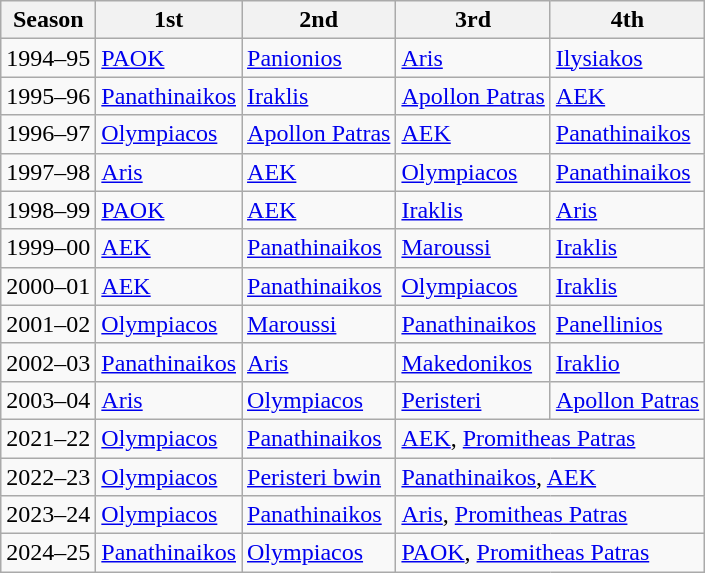<table class="wikitable">
<tr>
<th>Season</th>
<th>1st</th>
<th>2nd</th>
<th>3rd</th>
<th>4th</th>
</tr>
<tr>
<td>1994–95</td>
<td><a href='#'>PAOK</a></td>
<td><a href='#'>Panionios</a></td>
<td><a href='#'>Aris</a></td>
<td><a href='#'>Ilysiakos</a></td>
</tr>
<tr>
<td>1995–96</td>
<td><a href='#'>Panathinaikos</a></td>
<td><a href='#'>Iraklis</a></td>
<td><a href='#'>Apollon Patras</a></td>
<td><a href='#'>AEK</a></td>
</tr>
<tr>
<td>1996–97</td>
<td><a href='#'>Olympiacos</a></td>
<td><a href='#'>Apollon Patras</a></td>
<td><a href='#'>AEK</a></td>
<td><a href='#'>Panathinaikos</a></td>
</tr>
<tr>
<td>1997–98</td>
<td><a href='#'>Aris</a></td>
<td><a href='#'>AEK</a></td>
<td><a href='#'>Olympiacos</a></td>
<td><a href='#'>Panathinaikos</a></td>
</tr>
<tr>
<td>1998–99</td>
<td><a href='#'>PAOK</a></td>
<td><a href='#'>AEK</a></td>
<td><a href='#'>Iraklis</a></td>
<td><a href='#'>Aris</a></td>
</tr>
<tr>
<td>1999–00</td>
<td><a href='#'>AEK</a></td>
<td><a href='#'>Panathinaikos</a></td>
<td><a href='#'>Maroussi</a></td>
<td><a href='#'>Iraklis</a></td>
</tr>
<tr>
<td>2000–01</td>
<td><a href='#'>AEK</a></td>
<td><a href='#'>Panathinaikos</a></td>
<td><a href='#'>Olympiacos</a></td>
<td><a href='#'>Iraklis</a></td>
</tr>
<tr>
<td>2001–02</td>
<td><a href='#'>Olympiacos</a></td>
<td><a href='#'>Maroussi</a></td>
<td><a href='#'>Panathinaikos</a></td>
<td><a href='#'>Panellinios</a></td>
</tr>
<tr>
<td>2002–03</td>
<td><a href='#'>Panathinaikos</a></td>
<td><a href='#'>Aris</a></td>
<td><a href='#'>Makedonikos</a></td>
<td><a href='#'>Iraklio</a></td>
</tr>
<tr>
<td>2003–04</td>
<td><a href='#'>Aris</a></td>
<td><a href='#'>Olympiacos</a></td>
<td><a href='#'>Peristeri</a></td>
<td><a href='#'>Apollon Patras</a></td>
</tr>
<tr>
<td>2021–22</td>
<td><a href='#'>Olympiacos</a></td>
<td><a href='#'>Panathinaikos</a></td>
<td colspan=2><a href='#'>AEK</a>, <a href='#'>Promitheas Patras</a></td>
</tr>
<tr>
<td>2022–23</td>
<td><a href='#'>Olympiacos</a></td>
<td><a href='#'>Peristeri bwin</a></td>
<td colspan=2><a href='#'>Panathinaikos</a>, <a href='#'>AEK</a></td>
</tr>
<tr>
<td>2023–24</td>
<td><a href='#'>Olympiacos</a></td>
<td><a href='#'>Panathinaikos</a></td>
<td colspan=2><a href='#'>Aris</a>, <a href='#'>Promitheas Patras</a></td>
</tr>
<tr>
<td>2024–25</td>
<td><a href='#'>Panathinaikos</a></td>
<td><a href='#'>Olympiacos</a></td>
<td colspan=2><a href='#'>PAOK</a>, <a href='#'>Promitheas Patras</a></td>
</tr>
</table>
